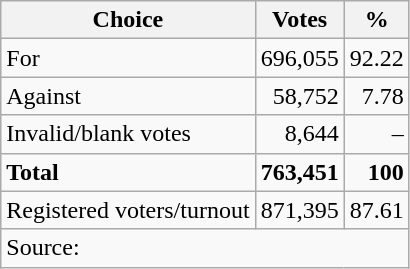<table class=wikitable style=text-align:right>
<tr>
<th>Choice</th>
<th>Votes</th>
<th>%</th>
</tr>
<tr>
<td align=left>For</td>
<td>696,055</td>
<td>92.22</td>
</tr>
<tr>
<td align=left>Against</td>
<td>58,752</td>
<td>7.78</td>
</tr>
<tr>
<td align=left>Invalid/blank votes</td>
<td>8,644</td>
<td>–</td>
</tr>
<tr>
<td align=left><strong>Total</strong></td>
<td><strong>763,451</strong></td>
<td><strong>100</strong></td>
</tr>
<tr>
<td align=left>Registered voters/turnout</td>
<td>871,395</td>
<td>87.61</td>
</tr>
<tr>
<td align=left colspan=3>Source: </td>
</tr>
</table>
